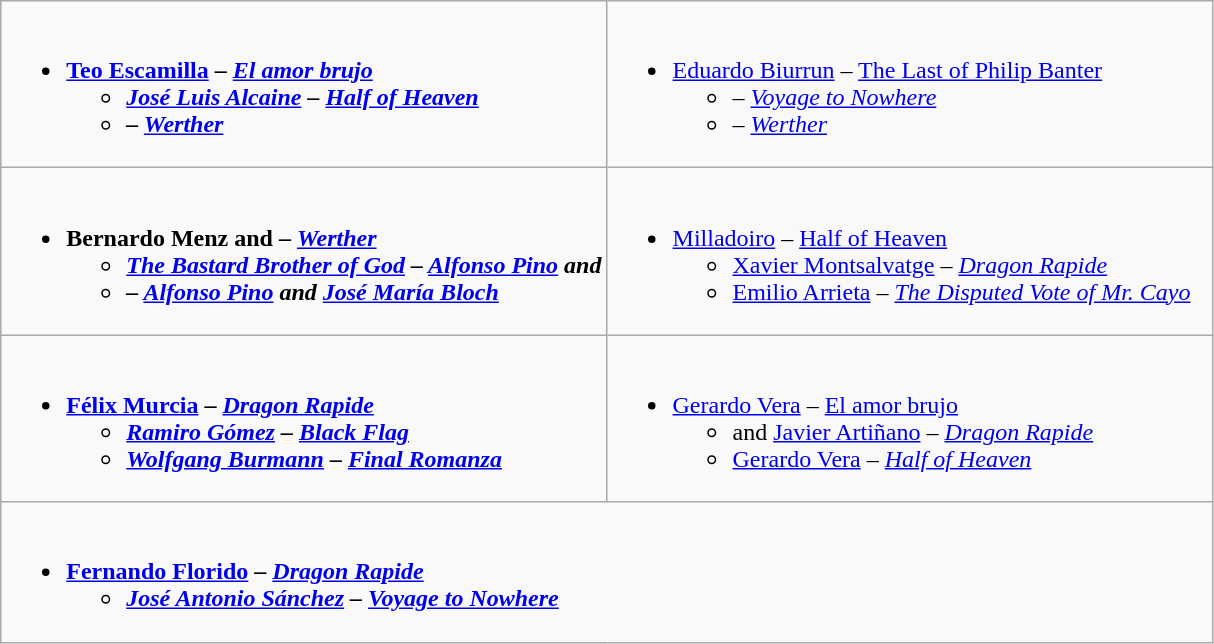<table class=wikitable style="width=100%">
<tr>
<td style="vertical-align:top;" width="50%"><br><ul><li><strong><a href='#'>Teo Escamilla</a> – <em><a href='#'>El amor brujo</a><strong><em><ul><li><a href='#'>José Luis Alcaine</a> – </em><a href='#'>Half of Heaven</a><em></li><li> – </em><a href='#'>Werther</a><em></li></ul></li></ul></td>
<td style="vertical-align:top;" width="50%"><br><ul><li></strong><a href='#'>Eduardo Biurrun</a> – </em><a href='#'>The Last of Philip Banter</a></em></strong><ul><li> – <em><a href='#'>Voyage to Nowhere</a></em></li><li> – <em><a href='#'>Werther</a></em></li></ul></li></ul></td>
</tr>
<tr>
<td style="vertical-align:top;" width="50%"><br><ul><li><strong>Bernardo Menz and  – <em><a href='#'>Werther</a><strong><em><ul><li></em><a href='#'>The Bastard Brother of God</a><em> – <a href='#'>Alfonso Pino</a> and </li><li></em><em> – <a href='#'>Alfonso Pino</a> and <a href='#'>José María Bloch</a></li></ul></li></ul></td>
<td style="vertical-align:top;" width="50%"><br><ul><li></strong><a href='#'>Milladoiro</a> – </em><a href='#'>Half of Heaven</a></em></strong><ul><li><a href='#'>Xavier Montsalvatge</a> – <em><a href='#'>Dragon Rapide</a></em></li><li><a href='#'>Emilio Arrieta</a> – <em><a href='#'>The Disputed Vote of Mr. Cayo</a></em></li></ul></li></ul></td>
</tr>
<tr>
<td style="vertical-align:top;" width="50%"><br><ul><li><strong><a href='#'>Félix Murcia</a> – <em><a href='#'>Dragon Rapide</a><strong><em><ul><li><a href='#'>Ramiro Gómez</a> – </em><a href='#'>Black Flag</a><em></li><li><a href='#'>Wolfgang Burmann</a> – </em><a href='#'>Final Romanza</a><em></li></ul></li></ul></td>
<td style="vertical-align:top;" width="50%"><br><ul><li></strong><a href='#'>Gerardo Vera</a> – </em><a href='#'>El amor brujo</a></em></strong><ul><li> and <a href='#'>Javier Artiñano</a> – <em><a href='#'>Dragon Rapide</a></em></li><li><a href='#'>Gerardo Vera</a> – <em><a href='#'>Half of Heaven</a></em></li></ul></li></ul></td>
</tr>
<tr>
<td style="vertical-align:top;" width="50%" colspan = "2"><br><ul><li><strong><a href='#'>Fernando Florido</a> – <em><a href='#'>Dragon Rapide</a><strong><em><ul><li><a href='#'>José Antonio Sánchez</a> – </em><a href='#'>Voyage to Nowhere</a><em></li></ul></li></ul></td>
</tr>
</table>
